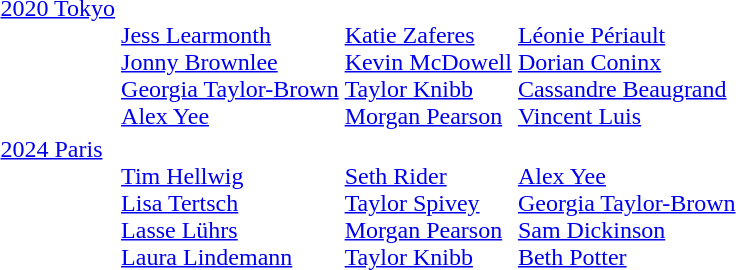<table>
<tr valign="top">
<td><a href='#'>2020 Tokyo</a><br></td>
<td><br><a href='#'>Jess Learmonth</a><br><a href='#'>Jonny Brownlee</a><br><a href='#'>Georgia Taylor-Brown</a><br><a href='#'>Alex Yee</a></td>
<td><br><a href='#'>Katie Zaferes</a><br><a href='#'>Kevin McDowell</a><br><a href='#'>Taylor Knibb</a><br><a href='#'>Morgan Pearson</a></td>
<td><br><a href='#'>Léonie Périault</a><br><a href='#'>Dorian Coninx</a><br><a href='#'>Cassandre Beaugrand</a><br><a href='#'>Vincent Luis</a></td>
</tr>
<tr valign="top">
<td><a href='#'>2024 Paris</a><br></td>
<td><br><a href='#'>Tim Hellwig</a><br><a href='#'>Lisa Tertsch</a><br><a href='#'>Lasse Lührs</a><br><a href='#'>Laura Lindemann</a></td>
<td><br><a href='#'>Seth Rider</a><br><a href='#'>Taylor Spivey</a><br><a href='#'>Morgan Pearson</a><br><a href='#'>Taylor Knibb</a></td>
<td><br><a href='#'>Alex Yee</a><br><a href='#'>Georgia Taylor-Brown</a><br><a href='#'>Sam Dickinson</a><br><a href='#'>Beth Potter</a></td>
</tr>
</table>
